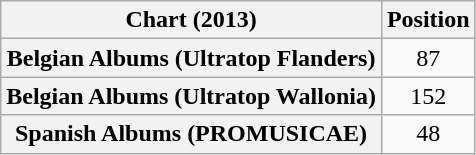<table class="wikitable sortable plainrowheaders" style="text-align:center">
<tr>
<th scope="col">Chart (2013)</th>
<th scope="col">Position</th>
</tr>
<tr>
<th scope="row">Belgian Albums (Ultratop Flanders)</th>
<td>87</td>
</tr>
<tr>
<th scope="row">Belgian Albums (Ultratop Wallonia)</th>
<td>152</td>
</tr>
<tr>
<th scope="row">Spanish Albums (PROMUSICAE)</th>
<td>48</td>
</tr>
</table>
